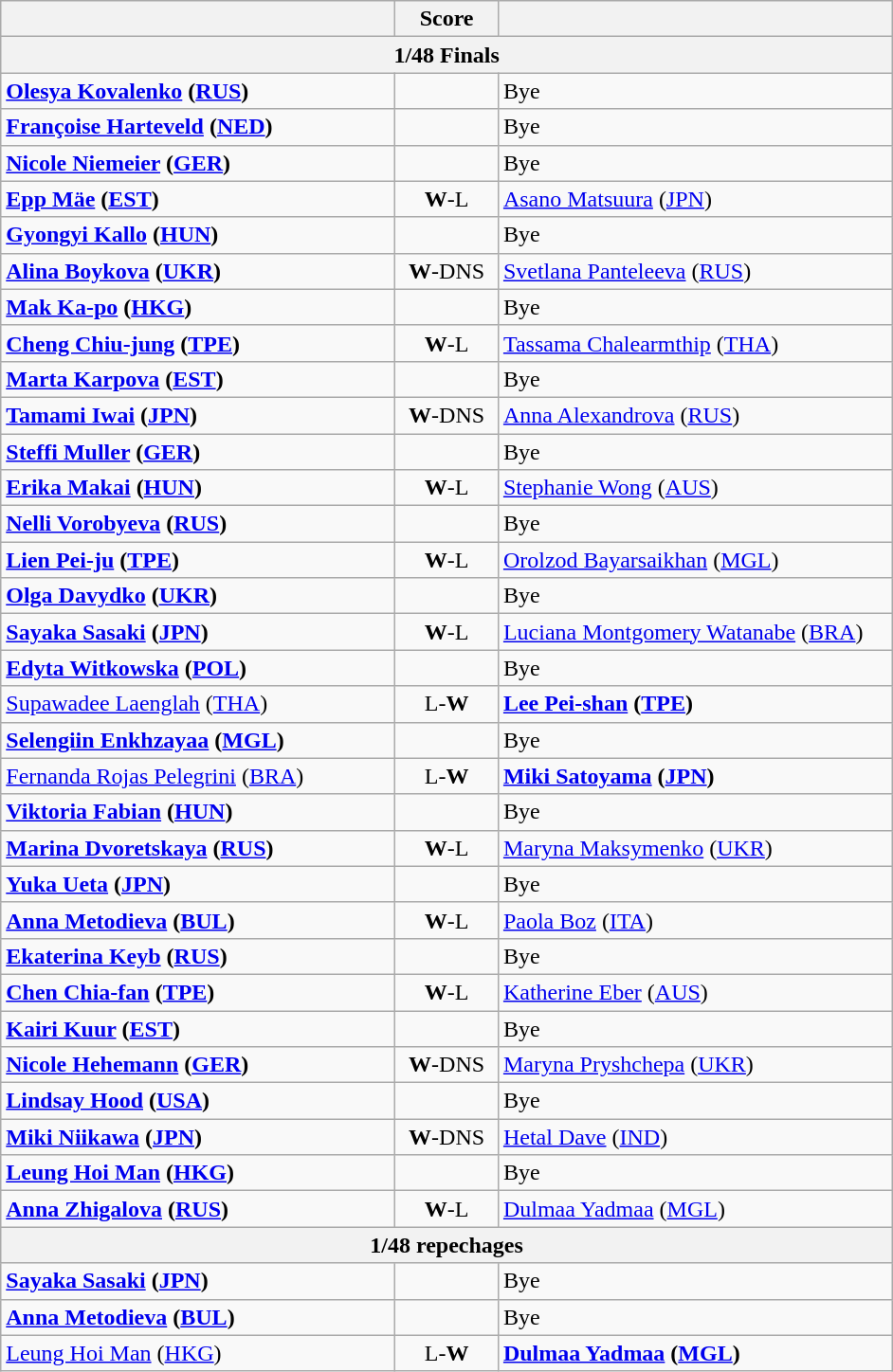<table class="wikitable" style="text-align: left; ">
<tr>
<th align="right" width="270"></th>
<th width="65">Score</th>
<th align="left" width="270"></th>
</tr>
<tr>
<th colspan=3>1/48 Finals</th>
</tr>
<tr>
<td><strong> <a href='#'>Olesya Kovalenko</a> (<a href='#'>RUS</a>)</strong></td>
<td align="center"></td>
<td>Bye</td>
</tr>
<tr>
<td><strong> <a href='#'>Françoise Harteveld</a> (<a href='#'>NED</a>)</strong></td>
<td align="center"></td>
<td>Bye</td>
</tr>
<tr>
<td><strong> <a href='#'>Nicole Niemeier</a> (<a href='#'>GER</a>)</strong></td>
<td align="center"></td>
<td>Bye</td>
</tr>
<tr>
<td><strong> <a href='#'>Epp Mäe</a> (<a href='#'>EST</a>)</strong></td>
<td align="center"><strong>W</strong>-L</td>
<td> <a href='#'>Asano Matsuura</a> (<a href='#'>JPN</a>)</td>
</tr>
<tr>
<td><strong> <a href='#'>Gyongyi Kallo</a> (<a href='#'>HUN</a>)</strong></td>
<td align="center"></td>
<td>Bye</td>
</tr>
<tr>
<td><strong> <a href='#'>Alina Boykova</a> (<a href='#'>UKR</a>)</strong></td>
<td align="center"><strong>W</strong>-DNS</td>
<td> <a href='#'>Svetlana Panteleeva</a> (<a href='#'>RUS</a>)</td>
</tr>
<tr>
<td><strong> <a href='#'>Mak Ka-po</a> (<a href='#'>HKG</a>)</strong></td>
<td align="center"></td>
<td>Bye</td>
</tr>
<tr>
<td><strong> <a href='#'>Cheng Chiu-jung</a> (<a href='#'>TPE</a>)</strong></td>
<td align="center"><strong>W</strong>-L</td>
<td> <a href='#'>Tassama Chalearmthip</a> (<a href='#'>THA</a>)</td>
</tr>
<tr>
<td><strong> <a href='#'>Marta Karpova</a> (<a href='#'>EST</a>)</strong></td>
<td align="center"></td>
<td>Bye</td>
</tr>
<tr>
<td><strong> <a href='#'>Tamami Iwai</a> (<a href='#'>JPN</a>)</strong></td>
<td align="center"><strong>W</strong>-DNS</td>
<td> <a href='#'>Anna Alexandrova</a> (<a href='#'>RUS</a>)</td>
</tr>
<tr>
<td><strong> <a href='#'>Steffi Muller</a> (<a href='#'>GER</a>)</strong></td>
<td align="center"></td>
<td>Bye</td>
</tr>
<tr>
<td><strong> <a href='#'>Erika Makai</a> (<a href='#'>HUN</a>)</strong></td>
<td align="center"><strong>W</strong>-L</td>
<td> <a href='#'>Stephanie Wong</a> (<a href='#'>AUS</a>)</td>
</tr>
<tr>
<td><strong> <a href='#'>Nelli Vorobyeva</a> (<a href='#'>RUS</a>)</strong></td>
<td align="center"></td>
<td>Bye</td>
</tr>
<tr>
<td><strong> <a href='#'>Lien Pei-ju</a> (<a href='#'>TPE</a>)</strong></td>
<td align="center"><strong>W</strong>-L</td>
<td> <a href='#'>Orolzod Bayarsaikhan</a> (<a href='#'>MGL</a>)</td>
</tr>
<tr>
<td><strong> <a href='#'>Olga Davydko</a> (<a href='#'>UKR</a>)</strong></td>
<td align="center"></td>
<td>Bye</td>
</tr>
<tr>
<td><strong> <a href='#'>Sayaka Sasaki</a> (<a href='#'>JPN</a>)</strong></td>
<td align="center"><strong>W</strong>-L</td>
<td> <a href='#'>Luciana Montgomery Watanabe</a> (<a href='#'>BRA</a>)</td>
</tr>
<tr>
<td><strong> <a href='#'>Edyta Witkowska</a> (<a href='#'>POL</a>)</strong></td>
<td align="center"></td>
<td>Bye</td>
</tr>
<tr>
<td> <a href='#'>Supawadee Laenglah</a> (<a href='#'>THA</a>)</td>
<td align="center">L-<strong>W</strong></td>
<td><strong> <a href='#'>Lee Pei-shan</a> (<a href='#'>TPE</a>)</strong></td>
</tr>
<tr>
<td><strong> <a href='#'>Selengiin Enkhzayaa</a> (<a href='#'>MGL</a>)</strong></td>
<td align="center"></td>
<td>Bye</td>
</tr>
<tr>
<td> <a href='#'>Fernanda Rojas Pelegrini</a> (<a href='#'>BRA</a>)</td>
<td align="center">L-<strong>W</strong></td>
<td><strong> <a href='#'>Miki Satoyama</a> (<a href='#'>JPN</a>)</strong></td>
</tr>
<tr>
<td><strong> <a href='#'>Viktoria Fabian</a> (<a href='#'>HUN</a>)</strong></td>
<td align="center"></td>
<td>Bye</td>
</tr>
<tr>
<td><strong> <a href='#'>Marina Dvoretskaya</a> (<a href='#'>RUS</a>)</strong></td>
<td align="center"><strong>W</strong>-L</td>
<td> <a href='#'>Maryna Maksymenko</a> (<a href='#'>UKR</a>)</td>
</tr>
<tr>
<td><strong> <a href='#'>Yuka Ueta</a> (<a href='#'>JPN</a>)</strong></td>
<td align="center"></td>
<td>Bye</td>
</tr>
<tr>
<td><strong> <a href='#'>Anna Metodieva</a> (<a href='#'>BUL</a>)</strong></td>
<td align="center"><strong>W</strong>-L</td>
<td> <a href='#'>Paola Boz</a> (<a href='#'>ITA</a>)</td>
</tr>
<tr>
<td><strong> <a href='#'>Ekaterina Keyb</a> (<a href='#'>RUS</a>)</strong></td>
<td align="center"></td>
<td>Bye</td>
</tr>
<tr>
<td><strong> <a href='#'>Chen Chia-fan</a> (<a href='#'>TPE</a>)</strong></td>
<td align="center"><strong>W</strong>-L</td>
<td> <a href='#'>Katherine Eber</a> (<a href='#'>AUS</a>)</td>
</tr>
<tr>
<td><strong> <a href='#'>Kairi Kuur</a> (<a href='#'>EST</a>)</strong></td>
<td align="center"></td>
<td>Bye</td>
</tr>
<tr>
<td><strong> <a href='#'>Nicole Hehemann</a> (<a href='#'>GER</a>)</strong></td>
<td align="center"><strong>W</strong>-DNS</td>
<td> <a href='#'>Maryna Pryshchepa</a> (<a href='#'>UKR</a>)</td>
</tr>
<tr>
<td><strong> <a href='#'>Lindsay Hood</a> (<a href='#'>USA</a>)</strong></td>
<td align="center"></td>
<td>Bye</td>
</tr>
<tr>
<td><strong> <a href='#'>Miki Niikawa</a> (<a href='#'>JPN</a>)</strong></td>
<td align="center"><strong>W</strong>-DNS</td>
<td> <a href='#'>Hetal Dave</a> (<a href='#'>IND</a>)</td>
</tr>
<tr>
<td><strong> <a href='#'>Leung Hoi Man</a> (<a href='#'>HKG</a>)</strong></td>
<td align="center"></td>
<td>Bye</td>
</tr>
<tr>
<td><strong> <a href='#'>Anna Zhigalova</a> (<a href='#'>RUS</a>)</strong></td>
<td align="center"><strong>W</strong>-L</td>
<td> <a href='#'>Dulmaa Yadmaa</a> (<a href='#'>MGL</a>)</td>
</tr>
<tr>
<th colspan=3>1/48 repechages</th>
</tr>
<tr>
<td><strong> <a href='#'>Sayaka Sasaki</a> (<a href='#'>JPN</a>)</strong></td>
<td align="center"></td>
<td>Bye</td>
</tr>
<tr>
<td><strong> <a href='#'>Anna Metodieva</a> (<a href='#'>BUL</a>)</strong></td>
<td align="center"></td>
<td>Bye</td>
</tr>
<tr>
<td> <a href='#'>Leung Hoi Man</a> (<a href='#'>HKG</a>)</td>
<td align="center">L-<strong>W</strong></td>
<td><strong> <a href='#'>Dulmaa Yadmaa</a> (<a href='#'>MGL</a>)</strong></td>
</tr>
</table>
